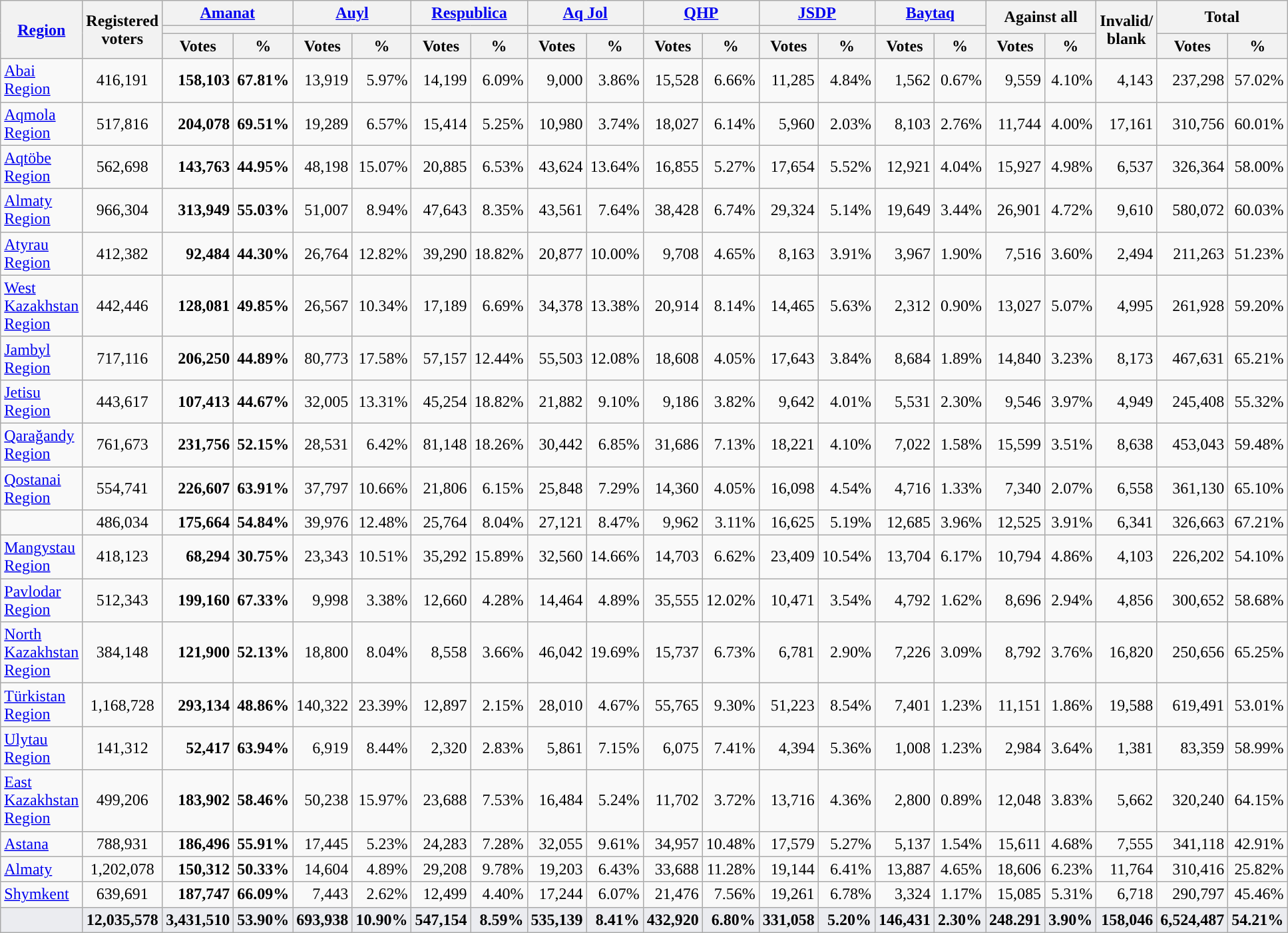<table class="wikitable sortable mw-collapsible">
<tr>
<th rowspan="3"><a href='#'>Region</a></th>
<th rowspan="3">Registered voters</th>
<th colspan="2"><a href='#'>Amanat</a></th>
<th colspan="2"><a href='#'>Auyl</a></th>
<th colspan="2"><a href='#'>Respublica</a></th>
<th colspan="2"><a href='#'>Aq Jol</a></th>
<th colspan="2"><a href='#'>QHP</a></th>
<th colspan="2"><a href='#'>JSDP</a></th>
<th colspan="2"><a href='#'>Baytaq</a></th>
<th colspan="2" rowspan="2">Against all</th>
<th rowspan="3">Invalid/<br>blank</th>
<th colspan="2" rowspan="2">Total</th>
</tr>
<tr>
<th colspan="2" style="background:"></th>
<th colspan="2" style="background:"></th>
<th colspan="2" style="background:"></th>
<th colspan="2" style="background:"></th>
<th colspan="2" style="background:"></th>
<th colspan="2" style="background:"></th>
<th colspan="2" style="background:"></th>
</tr>
<tr>
<th>Votes</th>
<th>%</th>
<th>Votes</th>
<th>%</th>
<th>Votes</th>
<th>%</th>
<th>Votes</th>
<th>%</th>
<th>Votes</th>
<th>%</th>
<th>Votes</th>
<th>%</th>
<th>Votes</th>
<th>%</th>
<th>Votes</th>
<th>%</th>
<th>Votes</th>
<th>%</th>
</tr>
<tr align="right">
<td align="left"><a href='#'>Abai Region</a></td>
<td align="center">416,191</td>
<td><strong>158,103</strong></td>
<td><strong>67.81%</strong></td>
<td>13,919</td>
<td>5.97%</td>
<td>14,199</td>
<td>6.09%</td>
<td>9,000</td>
<td>3.86%</td>
<td>15,528</td>
<td>6.66%</td>
<td>11,285</td>
<td>4.84%</td>
<td>1,562</td>
<td>0.67%</td>
<td>9,559</td>
<td>4.10%</td>
<td>4,143</td>
<td>237,298</td>
<td>57.02%</td>
</tr>
<tr align="right">
<td align="left"><a href='#'>Aqmola Region</a></td>
<td align="center">517,816</td>
<td><strong>204,078</strong></td>
<td><strong>69.51%</strong></td>
<td>19,289</td>
<td>6.57%</td>
<td>15,414</td>
<td>5.25%</td>
<td>10,980</td>
<td>3.74%</td>
<td>18,027</td>
<td>6.14%</td>
<td>5,960</td>
<td>2.03%</td>
<td>8,103</td>
<td>2.76%</td>
<td>11,744</td>
<td>4.00%</td>
<td>17,161</td>
<td>310,756</td>
<td>60.01%</td>
</tr>
<tr align="right">
<td align="left"><a href='#'>Aqtöbe Region</a></td>
<td align="center">562,698</td>
<td><strong>143,763</strong></td>
<td><strong>44.95%</strong></td>
<td>48,198</td>
<td>15.07%</td>
<td>20,885</td>
<td>6.53%</td>
<td>43,624</td>
<td>13.64%</td>
<td>16,855</td>
<td>5.27%</td>
<td>17,654</td>
<td>5.52%</td>
<td>12,921</td>
<td>4.04%</td>
<td>15,927</td>
<td>4.98%</td>
<td>6,537</td>
<td>326,364</td>
<td>58.00%</td>
</tr>
<tr align="right">
<td align="left"><a href='#'>Almaty Region</a></td>
<td align="center">966,304</td>
<td><strong>313,949</strong></td>
<td><strong>55.03%</strong></td>
<td>51,007</td>
<td>8.94%</td>
<td>47,643</td>
<td>8.35%</td>
<td>43,561</td>
<td>7.64%</td>
<td>38,428</td>
<td>6.74%</td>
<td>29,324</td>
<td>5.14%</td>
<td>19,649</td>
<td>3.44%</td>
<td>26,901</td>
<td>4.72%</td>
<td>9,610</td>
<td>580,072</td>
<td>60.03%</td>
</tr>
<tr align="right">
<td align="left"><a href='#'>Atyrau Region</a></td>
<td align="center">412,382</td>
<td><strong>92,484</strong></td>
<td><strong>44.30%</strong></td>
<td>26,764</td>
<td>12.82%</td>
<td>39,290</td>
<td>18.82%</td>
<td>20,877</td>
<td>10.00%</td>
<td>9,708</td>
<td>4.65%</td>
<td>8,163</td>
<td>3.91%</td>
<td>3,967</td>
<td>1.90%</td>
<td>7,516</td>
<td>3.60%</td>
<td>2,494</td>
<td>211,263</td>
<td>51.23%</td>
</tr>
<tr align="right">
<td align="left"><a href='#'>West Kazakhstan Region</a></td>
<td align="center">442,446</td>
<td><strong>128,081</strong></td>
<td><strong>49.85%</strong></td>
<td>26,567</td>
<td>10.34%</td>
<td>17,189</td>
<td>6.69%</td>
<td>34,378</td>
<td>13.38%</td>
<td>20,914</td>
<td>8.14%</td>
<td>14,465</td>
<td>5.63%</td>
<td>2,312</td>
<td>0.90%</td>
<td>13,027</td>
<td>5.07%</td>
<td>4,995</td>
<td>261,928</td>
<td>59.20%</td>
</tr>
<tr align="right">
<td align="left"><a href='#'>Jambyl Region</a></td>
<td align="center">717,116</td>
<td><strong>206,250</strong></td>
<td><strong>44.89%</strong></td>
<td>80,773</td>
<td>17.58%</td>
<td>57,157</td>
<td>12.44%</td>
<td>55,503</td>
<td>12.08%</td>
<td>18,608</td>
<td>4.05%</td>
<td>17,643</td>
<td>3.84%</td>
<td>8,684</td>
<td>1.89%</td>
<td>14,840</td>
<td>3.23%</td>
<td>8,173</td>
<td>467,631</td>
<td>65.21%</td>
</tr>
<tr align="right">
<td align="left"><a href='#'>Jetisu Region</a></td>
<td align="center">443,617</td>
<td><strong>107,413</strong></td>
<td><strong>44.67%</strong></td>
<td>32,005</td>
<td>13.31%</td>
<td>45,254</td>
<td>18.82%</td>
<td>21,882</td>
<td>9.10%</td>
<td>9,186</td>
<td>3.82%</td>
<td>9,642</td>
<td>4.01%</td>
<td>5,531</td>
<td>2.30%</td>
<td>9,546</td>
<td>3.97%</td>
<td>4,949</td>
<td>245,408</td>
<td>55.32%</td>
</tr>
<tr align="right">
<td align="left"><a href='#'>Qarağandy Region</a></td>
<td align="center">761,673</td>
<td><strong>231,756</strong></td>
<td><strong>52.15%</strong></td>
<td>28,531</td>
<td>6.42%</td>
<td>81,148</td>
<td>18.26%</td>
<td>30,442</td>
<td>6.85%</td>
<td>31,686</td>
<td>7.13%</td>
<td>18,221</td>
<td>4.10%</td>
<td>7,022</td>
<td>1.58%</td>
<td>15,599</td>
<td>3.51%</td>
<td>8,638</td>
<td>453,043</td>
<td>59.48%</td>
</tr>
<tr align="right">
<td align="left"><a href='#'>Qostanai Region</a></td>
<td align="center">554,741</td>
<td><strong>226,607</strong></td>
<td><strong>63.91%</strong></td>
<td>37,797</td>
<td>10.66%</td>
<td>21,806</td>
<td>6.15%</td>
<td>25,848</td>
<td>7.29%</td>
<td>14,360</td>
<td>4.05%</td>
<td>16,098</td>
<td>4.54%</td>
<td>4,716</td>
<td>1.33%</td>
<td>7,340</td>
<td>2.07%</td>
<td>6,558</td>
<td>361,130</td>
<td>65.10%</td>
</tr>
<tr align="right">
<td align="left"></td>
<td align="center">486,034</td>
<td><strong>175,664</strong></td>
<td><strong>54.84%</strong></td>
<td>39,976</td>
<td>12.48%</td>
<td>25,764</td>
<td>8.04%</td>
<td>27,121</td>
<td>8.47%</td>
<td>9,962</td>
<td>3.11%</td>
<td>16,625</td>
<td>5.19%</td>
<td>12,685</td>
<td>3.96%</td>
<td>12,525</td>
<td>3.91%</td>
<td>6,341</td>
<td>326,663</td>
<td>67.21%</td>
</tr>
<tr align="right">
<td align="left"><a href='#'>Mangystau Region</a></td>
<td align="center">418,123</td>
<td><strong>68,294</strong></td>
<td><strong>30.75%</strong></td>
<td>23,343</td>
<td>10.51%</td>
<td>35,292</td>
<td>15.89%</td>
<td>32,560</td>
<td>14.66%</td>
<td>14,703</td>
<td>6.62%</td>
<td>23,409</td>
<td>10.54%</td>
<td>13,704</td>
<td>6.17%</td>
<td>10,794</td>
<td>4.86%</td>
<td>4,103</td>
<td>226,202</td>
<td>54.10%</td>
</tr>
<tr align="right">
<td align="left"><a href='#'>Pavlodar Region</a></td>
<td align="center">512,343</td>
<td><strong>199,160</strong></td>
<td><strong>67.33%</strong></td>
<td>9,998</td>
<td>3.38%</td>
<td>12,660</td>
<td>4.28%</td>
<td>14,464</td>
<td>4.89%</td>
<td>35,555</td>
<td>12.02%</td>
<td>10,471</td>
<td>3.54%</td>
<td>4,792</td>
<td>1.62%</td>
<td>8,696</td>
<td>2.94%</td>
<td>4,856</td>
<td>300,652</td>
<td>58.68%</td>
</tr>
<tr align="right">
<td align="left"><a href='#'>North Kazakhstan Region</a></td>
<td align="center">384,148</td>
<td><strong>121,900</strong></td>
<td><strong>52.13%</strong></td>
<td>18,800</td>
<td>8.04%</td>
<td>8,558</td>
<td>3.66%</td>
<td>46,042</td>
<td>19.69%</td>
<td>15,737</td>
<td>6.73%</td>
<td>6,781</td>
<td>2.90%</td>
<td>7,226</td>
<td>3.09%</td>
<td>8,792</td>
<td>3.76%</td>
<td>16,820</td>
<td>250,656</td>
<td>65.25%</td>
</tr>
<tr align="right">
<td align="left"><a href='#'>Türkistan Region</a></td>
<td align="center">1,168,728</td>
<td><strong>293,134</strong></td>
<td><strong>48.86%</strong></td>
<td>140,322</td>
<td>23.39%</td>
<td>12,897</td>
<td>2.15%</td>
<td>28,010</td>
<td>4.67%</td>
<td>55,765</td>
<td>9.30%</td>
<td>51,223</td>
<td>8.54%</td>
<td>7,401</td>
<td>1.23%</td>
<td>11,151</td>
<td>1.86%</td>
<td>19,588</td>
<td>619,491</td>
<td>53.01%</td>
</tr>
<tr align="right">
<td align="left"><a href='#'>Ulytau Region</a></td>
<td align="center">141,312</td>
<td><strong>52,417</strong></td>
<td><strong>63.94%</strong></td>
<td>6,919</td>
<td>8.44%</td>
<td>2,320</td>
<td>2.83%</td>
<td>5,861</td>
<td>7.15%</td>
<td>6,075</td>
<td>7.41%</td>
<td>4,394</td>
<td>5.36%</td>
<td>1,008</td>
<td>1.23%</td>
<td>2,984</td>
<td>3.64%</td>
<td>1,381</td>
<td>83,359</td>
<td>58.99%</td>
</tr>
<tr align="right">
<td align="left"><a href='#'>East Kazakhstan Region</a></td>
<td align="center">499,206</td>
<td><strong>183,902</strong></td>
<td><strong>58.46%</strong></td>
<td>50,238</td>
<td>15.97%</td>
<td>23,688</td>
<td>7.53%</td>
<td>16,484</td>
<td>5.24%</td>
<td>11,702</td>
<td>3.72%</td>
<td>13,716</td>
<td>4.36%</td>
<td>2,800</td>
<td>0.89%</td>
<td>12,048</td>
<td>3.83%</td>
<td>5,662</td>
<td>320,240</td>
<td>64.15%</td>
</tr>
<tr align="right">
<td align="left"><a href='#'>Astana</a></td>
<td align="center">788,931</td>
<td><strong>186,496</strong></td>
<td><strong>55.91%</strong></td>
<td>17,445</td>
<td>5.23%</td>
<td>24,283</td>
<td>7.28%</td>
<td>32,055</td>
<td>9.61%</td>
<td>34,957</td>
<td>10.48%</td>
<td>17,579</td>
<td>5.27%</td>
<td>5,137</td>
<td>1.54%</td>
<td>15,611</td>
<td>4.68%</td>
<td>7,555</td>
<td>341,118</td>
<td>42.91%</td>
</tr>
<tr align="right">
<td align="left"><a href='#'>Almaty</a></td>
<td align="center">1,202,078</td>
<td><strong>150,312</strong></td>
<td><strong>50.33%</strong></td>
<td>14,604</td>
<td>4.89%</td>
<td>29,208</td>
<td>9.78%</td>
<td>19,203</td>
<td>6.43%</td>
<td>33,688</td>
<td>11.28%</td>
<td>19,144</td>
<td>6.41%</td>
<td>13,887</td>
<td>4.65%</td>
<td>18,606</td>
<td>6.23%</td>
<td>11,764</td>
<td>310,416</td>
<td>25.82%</td>
</tr>
<tr align="right">
<td align="left"><a href='#'>Shymkent</a></td>
<td align="center">639,691</td>
<td><strong>187,747</strong></td>
<td><strong>66.09%</strong></td>
<td>7,443</td>
<td>2.62%</td>
<td>12,499</td>
<td>4.40%</td>
<td>17,244</td>
<td>6.07%</td>
<td>21,476</td>
<td>7.56%</td>
<td>19,261</td>
<td>6.78%</td>
<td>3,324</td>
<td>1.17%</td>
<td>15,085</td>
<td>5.31%</td>
<td>6,718</td>
<td>290,797</td>
<td>45.46%</td>
</tr>
<tr class="sortbottom" bgcolor="#EBECF0" align="right">
<td bgcolor="#EBECF0" align="left"></td>
<td align="center"><strong>12,035,578</strong></td>
<td><strong>3,431,510</strong></td>
<td><strong>53.90%</strong></td>
<td><strong>693,938</strong></td>
<td><strong>10.90%</strong></td>
<td><strong>547,154</strong></td>
<td><strong>8.59%</strong></td>
<td><strong>535,139</strong></td>
<td><strong>8.41%</strong></td>
<td><strong>432,920</strong></td>
<td><strong>6.80%</strong></td>
<td><strong>331,058</strong></td>
<td><strong>5.20%</strong></td>
<td><strong>146,431</strong></td>
<td><strong>2.30%</strong></td>
<td><strong>248.291</strong></td>
<td><strong>3.90%</strong></td>
<td><strong>158,046</strong></td>
<td><strong>6,524,487</strong></td>
<td><strong>54.21%</strong></td>
</tr>
</table>
